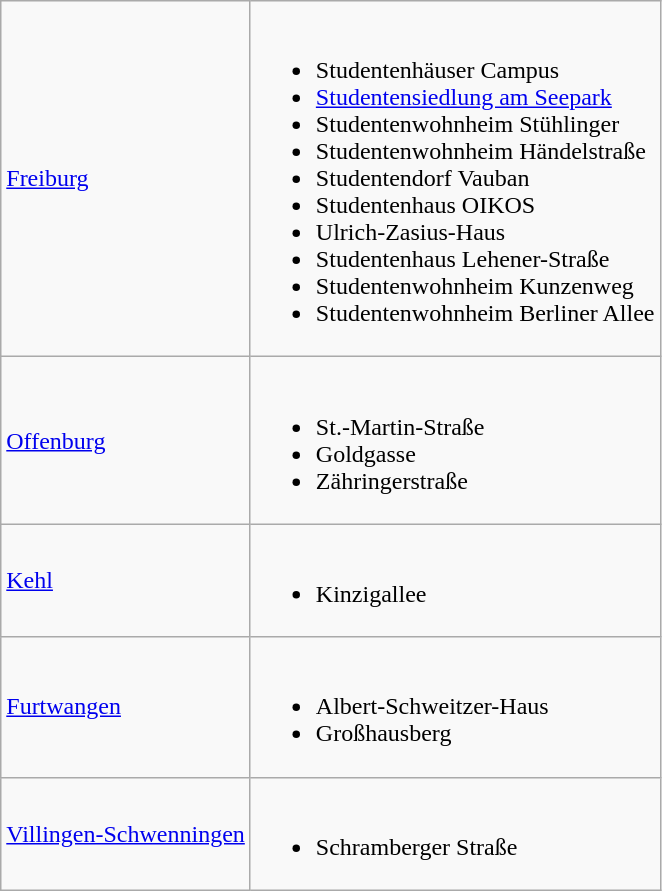<table class="wikitable">
<tr>
<td><a href='#'>Freiburg</a></td>
<td><br><ul><li>Studentenhäuser Campus</li><li><a href='#'>Studentensiedlung am Seepark</a></li><li>Studentenwohnheim Stühlinger</li><li>Studentenwohnheim Händelstraße</li><li>Studentendorf Vauban</li><li>Studentenhaus OIKOS</li><li>Ulrich-Zasius-Haus</li><li>Studentenhaus Lehener-Straße</li><li>Studentenwohnheim Kunzenweg</li><li>Studentenwohnheim Berliner Allee</li></ul></td>
</tr>
<tr>
<td><a href='#'>Offenburg</a></td>
<td><br><ul><li>St.-Martin-Straße</li><li>Goldgasse</li><li>Zähringerstraße</li></ul></td>
</tr>
<tr>
<td><a href='#'>Kehl</a></td>
<td><br><ul><li>Kinzigallee</li></ul></td>
</tr>
<tr>
<td><a href='#'>Furtwangen</a></td>
<td><br><ul><li>Albert-Schweitzer-Haus</li><li>Großhausberg</li></ul></td>
</tr>
<tr>
<td><a href='#'>Villingen-Schwenningen</a></td>
<td><br><ul><li>Schramberger Straße</li></ul></td>
</tr>
</table>
